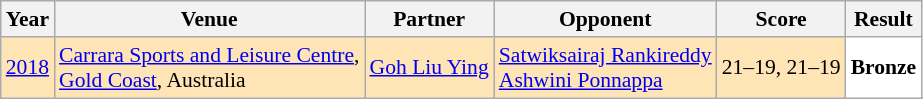<table class="sortable wikitable" style="font-size: 90%;">
<tr>
<th>Year</th>
<th>Venue</th>
<th>Partner</th>
<th>Opponent</th>
<th>Score</th>
<th>Result</th>
</tr>
<tr style="background:#FFE4B5">
<td align="center"><a href='#'>2018</a></td>
<td align="left"><a href='#'>Carrara Sports and Leisure Centre</a>,<br><a href='#'>Gold Coast</a>, Australia</td>
<td align="left"> <a href='#'>Goh Liu Ying</a></td>
<td align="left"> <a href='#'>Satwiksairaj Rankireddy</a><br> <a href='#'>Ashwini Ponnappa</a></td>
<td align="left">21–19, 21–19</td>
<td style="text-align:left; background:white"> <strong>Bronze</strong></td>
</tr>
</table>
